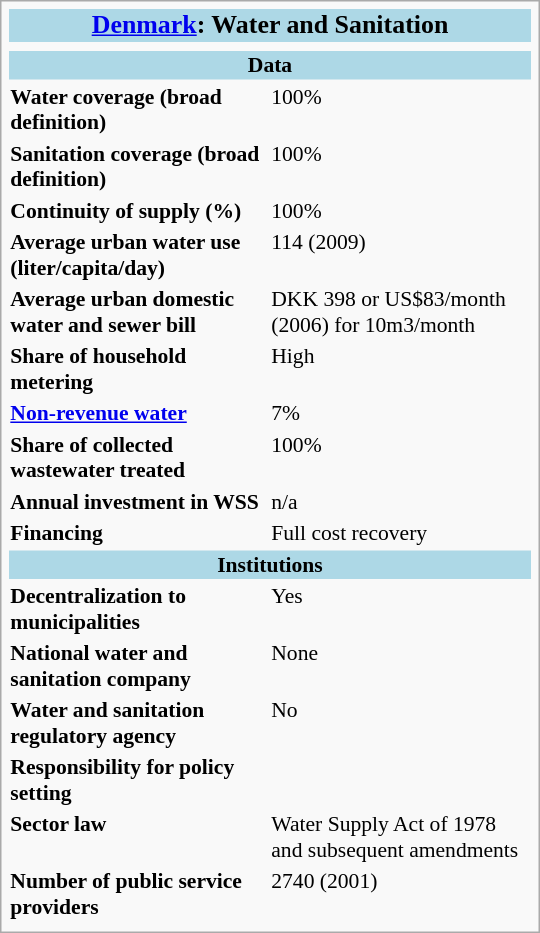<table style="width: 25em; font-size: 90%; text-align: left;" class="infobox">
<tr>
<th align="center" bgcolor="lightblue" colspan="2"><big><a href='#'>Denmark</a>: Water and Sanitation</big></th>
</tr>
<tr>
<td colspan="2" style="text-align:center"></td>
</tr>
<tr>
<th align="center" bgcolor="lightblue" colspan="3">Data</th>
</tr>
<tr>
<th align="left" valign="top">Water coverage (broad definition)</th>
<td valign="top">100%</td>
</tr>
<tr>
<th align="left" valign="top">Sanitation coverage (broad definition)</th>
<td valign="top">100%</td>
</tr>
<tr>
<th align="left" valign="top">Continuity of supply (%)</th>
<td valign="top">100%</td>
</tr>
<tr>
<th align="left" valign="top">Average urban water use (liter/capita/day)</th>
<td valign="top">114 (2009) </td>
</tr>
<tr>
<th align="left" valign="top">Average urban domestic water and sewer bill</th>
<td valign="top">DKK 398 or US$83/month (2006) for 10m3/month</td>
</tr>
<tr>
<th align="left" valign="top">Share of household metering</th>
<td valign="top">High</td>
</tr>
<tr>
<th align="left" valign="top"><a href='#'>Non-revenue water</a></th>
<td valign="top">7% </td>
</tr>
<tr>
<th align="left" valign="top">Share of collected wastewater treated</th>
<td valign="top">100%</td>
</tr>
<tr>
<th align="left" valign="top">Annual investment in WSS</th>
<td valign="top">n/a</td>
</tr>
<tr>
<th align="left" valign="top">Financing</th>
<td valign="top">Full cost recovery</td>
</tr>
<tr>
<th align="center" bgcolor="lightblue" colspan="3">Institutions</th>
</tr>
<tr>
<th align="left" valign="top">Decentralization to municipalities</th>
<td valign="top">Yes</td>
</tr>
<tr>
<th align="left" valign="top">National water and sanitation company</th>
<td valign="top">None</td>
</tr>
<tr>
<th align="left" valign="top">Water and sanitation regulatory agency</th>
<td valign="top">No</td>
</tr>
<tr>
<th align="left" valign="top">Responsibility for policy setting</th>
<td valign="top"></td>
</tr>
<tr>
<th align="left" valign="top">Sector law</th>
<td valign="top">Water Supply Act of 1978 and subsequent amendments</td>
</tr>
<tr>
<th align="left" valign="top">Number of public service providers</th>
<td valign="top">2740 (2001)</td>
</tr>
<tr>
</tr>
</table>
